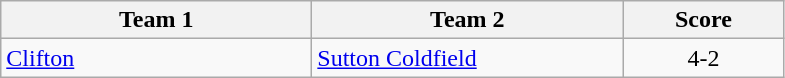<table class="wikitable" style="font-size: 100%">
<tr>
<th width=200>Team 1</th>
<th width=200>Team 2</th>
<th width=100>Score</th>
</tr>
<tr>
<td><a href='#'>Clifton</a></td>
<td><a href='#'>Sutton Coldfield</a></td>
<td align=center>4-2</td>
</tr>
</table>
